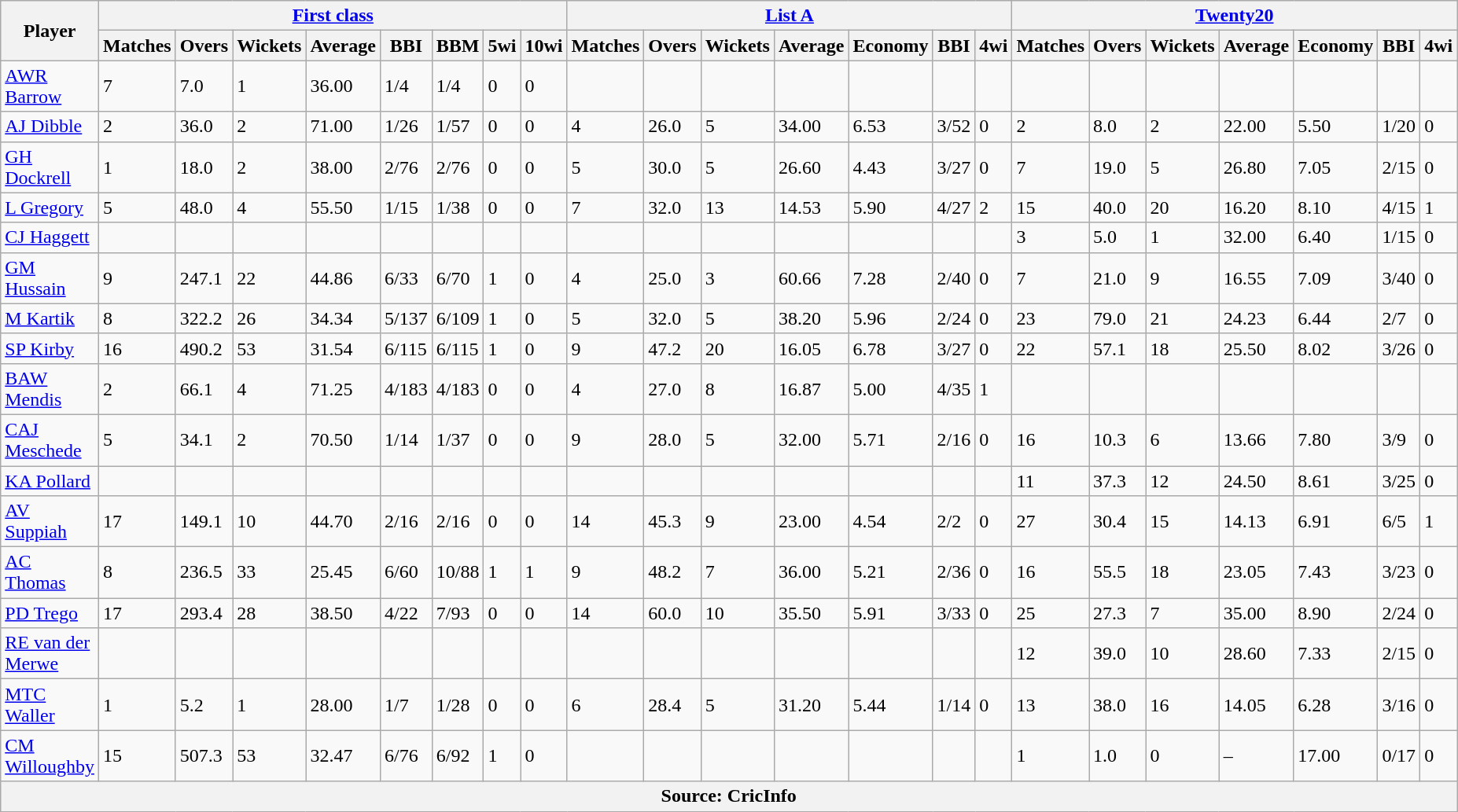<table class="wikitable" style="width:82%;">
<tr>
<th rowspan=2>Player</th>
<th colspan=8><a href='#'>First class</a></th>
<th colspan=7><a href='#'>List A</a></th>
<th colspan=7><a href='#'>Twenty20</a></th>
</tr>
<tr>
<th>Matches</th>
<th>Overs</th>
<th>Wickets</th>
<th>Average</th>
<th>BBI</th>
<th>BBM</th>
<th>5wi</th>
<th>10wi</th>
<th>Matches</th>
<th>Overs</th>
<th>Wickets</th>
<th>Average</th>
<th>Economy</th>
<th>BBI</th>
<th>4wi</th>
<th>Matches</th>
<th>Overs</th>
<th>Wickets</th>
<th>Average</th>
<th>Economy</th>
<th>BBI</th>
<th>4wi</th>
</tr>
<tr>
<td><a href='#'>AWR Barrow</a></td>
<td>7</td>
<td>7.0</td>
<td>1</td>
<td>36.00</td>
<td>1/4</td>
<td>1/4</td>
<td>0</td>
<td>0</td>
<td></td>
<td></td>
<td></td>
<td></td>
<td></td>
<td></td>
<td></td>
<td></td>
<td></td>
<td></td>
<td></td>
<td></td>
<td></td>
<td></td>
</tr>
<tr>
<td><a href='#'>AJ Dibble</a></td>
<td>2</td>
<td>36.0</td>
<td>2</td>
<td>71.00</td>
<td>1/26</td>
<td>1/57</td>
<td>0</td>
<td>0</td>
<td>4</td>
<td>26.0</td>
<td>5</td>
<td>34.00</td>
<td>6.53</td>
<td>3/52</td>
<td>0</td>
<td>2</td>
<td>8.0</td>
<td>2</td>
<td>22.00</td>
<td>5.50</td>
<td>1/20</td>
<td>0</td>
</tr>
<tr>
<td><a href='#'>GH Dockrell</a></td>
<td>1</td>
<td>18.0</td>
<td>2</td>
<td>38.00</td>
<td>2/76</td>
<td>2/76</td>
<td>0</td>
<td>0</td>
<td>5</td>
<td>30.0</td>
<td>5</td>
<td>26.60</td>
<td>4.43</td>
<td>3/27</td>
<td>0</td>
<td>7</td>
<td>19.0</td>
<td>5</td>
<td>26.80</td>
<td>7.05</td>
<td>2/15</td>
<td>0</td>
</tr>
<tr>
<td><a href='#'>L Gregory</a></td>
<td>5</td>
<td>48.0</td>
<td>4</td>
<td>55.50</td>
<td>1/15</td>
<td>1/38</td>
<td>0</td>
<td>0</td>
<td>7</td>
<td>32.0</td>
<td>13</td>
<td>14.53</td>
<td>5.90</td>
<td>4/27</td>
<td>2</td>
<td>15</td>
<td>40.0</td>
<td>20</td>
<td>16.20</td>
<td>8.10</td>
<td>4/15</td>
<td>1</td>
</tr>
<tr>
<td><a href='#'>CJ Haggett</a></td>
<td></td>
<td></td>
<td></td>
<td></td>
<td></td>
<td></td>
<td></td>
<td></td>
<td></td>
<td></td>
<td></td>
<td></td>
<td></td>
<td></td>
<td></td>
<td>3</td>
<td>5.0</td>
<td>1</td>
<td>32.00</td>
<td>6.40</td>
<td>1/15</td>
<td>0</td>
</tr>
<tr>
<td><a href='#'>GM Hussain</a></td>
<td>9</td>
<td>247.1</td>
<td>22</td>
<td>44.86</td>
<td>6/33</td>
<td>6/70</td>
<td>1</td>
<td>0</td>
<td>4</td>
<td>25.0</td>
<td>3</td>
<td>60.66</td>
<td>7.28</td>
<td>2/40</td>
<td>0</td>
<td>7</td>
<td>21.0</td>
<td>9</td>
<td>16.55</td>
<td>7.09</td>
<td>3/40</td>
<td>0</td>
</tr>
<tr>
<td><a href='#'>M Kartik</a></td>
<td>8</td>
<td>322.2</td>
<td>26</td>
<td>34.34</td>
<td>5/137</td>
<td>6/109</td>
<td>1</td>
<td>0</td>
<td>5</td>
<td>32.0</td>
<td>5</td>
<td>38.20</td>
<td>5.96</td>
<td>2/24</td>
<td>0</td>
<td>23</td>
<td>79.0</td>
<td>21</td>
<td>24.23</td>
<td>6.44</td>
<td>2/7</td>
<td>0</td>
</tr>
<tr>
<td><a href='#'>SP Kirby</a></td>
<td>16</td>
<td>490.2</td>
<td>53</td>
<td>31.54</td>
<td>6/115</td>
<td>6/115</td>
<td>1</td>
<td>0</td>
<td>9</td>
<td>47.2</td>
<td>20</td>
<td>16.05</td>
<td>6.78</td>
<td>3/27</td>
<td>0</td>
<td>22</td>
<td>57.1</td>
<td>18</td>
<td>25.50</td>
<td>8.02</td>
<td>3/26</td>
<td>0</td>
</tr>
<tr>
<td><a href='#'>BAW Mendis</a></td>
<td>2</td>
<td>66.1</td>
<td>4</td>
<td>71.25</td>
<td>4/183</td>
<td>4/183</td>
<td>0</td>
<td>0</td>
<td>4</td>
<td>27.0</td>
<td>8</td>
<td>16.87</td>
<td>5.00</td>
<td>4/35</td>
<td>1</td>
<td></td>
<td></td>
<td></td>
<td></td>
<td></td>
<td></td>
<td></td>
</tr>
<tr>
<td><a href='#'>CAJ Meschede</a></td>
<td>5</td>
<td>34.1</td>
<td>2</td>
<td>70.50</td>
<td>1/14</td>
<td>1/37</td>
<td>0</td>
<td>0</td>
<td>9</td>
<td>28.0</td>
<td>5</td>
<td>32.00</td>
<td>5.71</td>
<td>2/16</td>
<td>0</td>
<td>16</td>
<td>10.3</td>
<td>6</td>
<td>13.66</td>
<td>7.80</td>
<td>3/9</td>
<td>0</td>
</tr>
<tr>
<td><a href='#'>KA Pollard</a></td>
<td></td>
<td></td>
<td></td>
<td></td>
<td></td>
<td></td>
<td></td>
<td></td>
<td></td>
<td></td>
<td></td>
<td></td>
<td></td>
<td></td>
<td></td>
<td>11</td>
<td>37.3</td>
<td>12</td>
<td>24.50</td>
<td>8.61</td>
<td>3/25</td>
<td>0</td>
</tr>
<tr>
<td><a href='#'>AV Suppiah</a></td>
<td>17</td>
<td>149.1</td>
<td>10</td>
<td>44.70</td>
<td>2/16</td>
<td>2/16</td>
<td>0</td>
<td>0</td>
<td>14</td>
<td>45.3</td>
<td>9</td>
<td>23.00</td>
<td>4.54</td>
<td>2/2</td>
<td>0</td>
<td>27</td>
<td>30.4</td>
<td>15</td>
<td>14.13</td>
<td>6.91</td>
<td>6/5</td>
<td>1</td>
</tr>
<tr>
<td><a href='#'>AC Thomas</a></td>
<td>8</td>
<td>236.5</td>
<td>33</td>
<td>25.45</td>
<td>6/60</td>
<td>10/88</td>
<td>1</td>
<td>1</td>
<td>9</td>
<td>48.2</td>
<td>7</td>
<td>36.00</td>
<td>5.21</td>
<td>2/36</td>
<td>0</td>
<td>16</td>
<td>55.5</td>
<td>18</td>
<td>23.05</td>
<td>7.43</td>
<td>3/23</td>
<td>0</td>
</tr>
<tr>
<td><a href='#'>PD Trego</a></td>
<td>17</td>
<td>293.4</td>
<td>28</td>
<td>38.50</td>
<td>4/22</td>
<td>7/93</td>
<td>0</td>
<td>0</td>
<td>14</td>
<td>60.0</td>
<td>10</td>
<td>35.50</td>
<td>5.91</td>
<td>3/33</td>
<td>0</td>
<td>25</td>
<td>27.3</td>
<td>7</td>
<td>35.00</td>
<td>8.90</td>
<td>2/24</td>
<td>0</td>
</tr>
<tr>
<td><a href='#'>RE van der Merwe</a></td>
<td></td>
<td></td>
<td></td>
<td></td>
<td></td>
<td></td>
<td></td>
<td></td>
<td></td>
<td></td>
<td></td>
<td></td>
<td></td>
<td></td>
<td></td>
<td>12</td>
<td>39.0</td>
<td>10</td>
<td>28.60</td>
<td>7.33</td>
<td>2/15</td>
<td>0</td>
</tr>
<tr>
<td><a href='#'>MTC Waller</a></td>
<td>1</td>
<td>5.2</td>
<td>1</td>
<td>28.00</td>
<td>1/7</td>
<td>1/28</td>
<td>0</td>
<td>0</td>
<td>6</td>
<td>28.4</td>
<td>5</td>
<td>31.20</td>
<td>5.44</td>
<td>1/14</td>
<td>0</td>
<td>13</td>
<td>38.0</td>
<td>16</td>
<td>14.05</td>
<td>6.28</td>
<td>3/16</td>
<td>0</td>
</tr>
<tr>
<td><a href='#'>CM Willoughby</a></td>
<td>15</td>
<td>507.3</td>
<td>53</td>
<td>32.47</td>
<td>6/76</td>
<td>6/92</td>
<td>1</td>
<td>0</td>
<td></td>
<td></td>
<td></td>
<td></td>
<td></td>
<td></td>
<td></td>
<td>1</td>
<td>1.0</td>
<td>0</td>
<td>–</td>
<td>17.00</td>
<td>0/17</td>
<td>0</td>
</tr>
<tr>
<th colspan="23">Source: CricInfo</th>
</tr>
</table>
